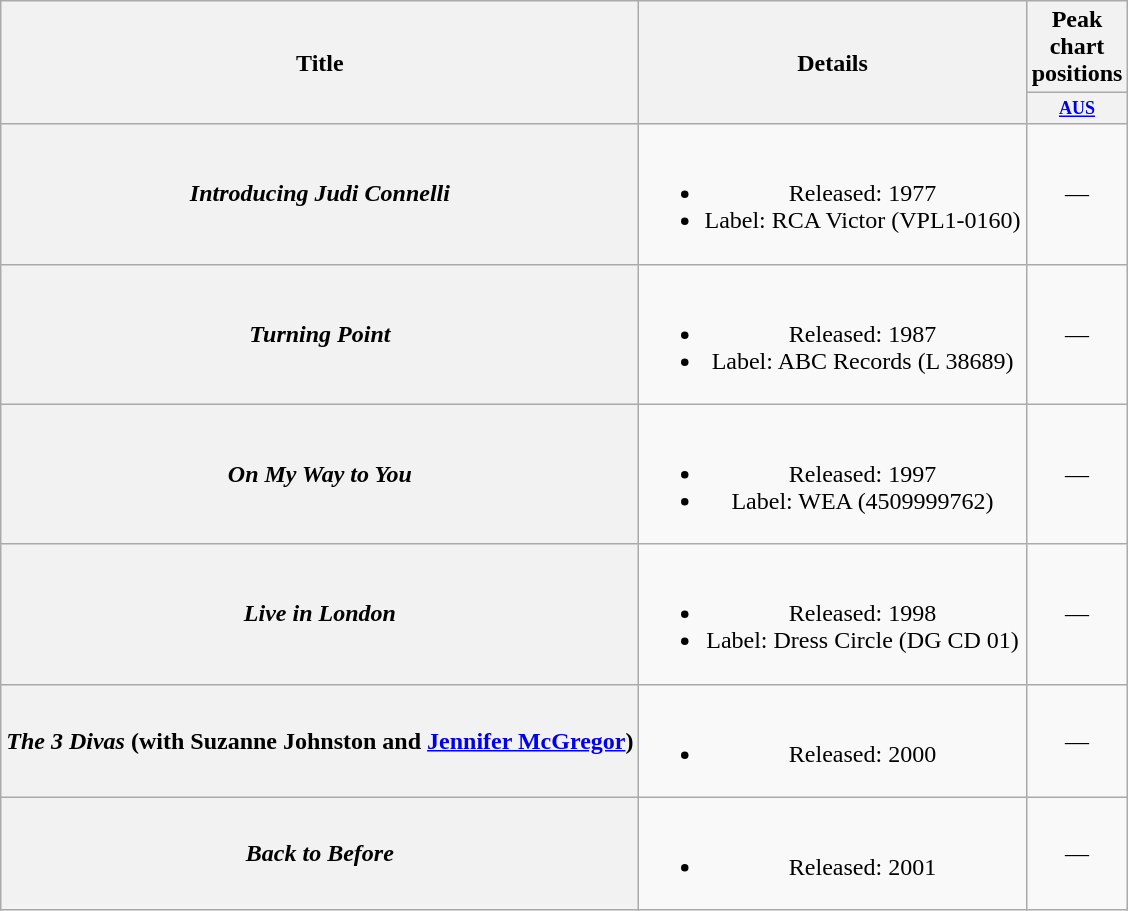<table class="wikitable plainrowheaders" style="text-align:center;">
<tr>
<th rowspan="2">Title</th>
<th rowspan="2">Details</th>
<th>Peak chart positions</th>
</tr>
<tr>
<th style="width:3em;font-size:75%"><a href='#'>AUS</a></th>
</tr>
<tr>
<th scope="row"><em>Introducing Judi Connelli</em></th>
<td><br><ul><li>Released: 1977</li><li>Label: RCA Victor (VPL1-0160)</li></ul></td>
<td>—</td>
</tr>
<tr>
<th scope="row"><em>Turning Point</em></th>
<td><br><ul><li>Released: 1987</li><li>Label: ABC Records (L 38689)</li></ul></td>
<td>—</td>
</tr>
<tr>
<th scope="row"><em>On My Way to You</em></th>
<td><br><ul><li>Released: 1997</li><li>Label: WEA (4509999762)</li></ul></td>
<td>—</td>
</tr>
<tr>
<th scope="row"><em>Live in London</em></th>
<td><br><ul><li>Released: 1998</li><li>Label: Dress Circle (DG CD 01)</li></ul></td>
<td>—</td>
</tr>
<tr>
<th scope="row"><em>The 3 Divas</em> (with Suzanne Johnston and <a href='#'>Jennifer McGregor</a>)</th>
<td><br><ul><li>Released: 2000</li></ul></td>
<td>—</td>
</tr>
<tr>
<th scope="row"><em>Back to Before</em></th>
<td><br><ul><li>Released: 2001</li></ul></td>
<td>—</td>
</tr>
</table>
